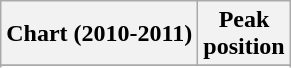<table class="wikitable">
<tr>
<th align="center">Chart (2010-2011)</th>
<th align="center">Peak<br>position</th>
</tr>
<tr>
</tr>
<tr>
</tr>
</table>
